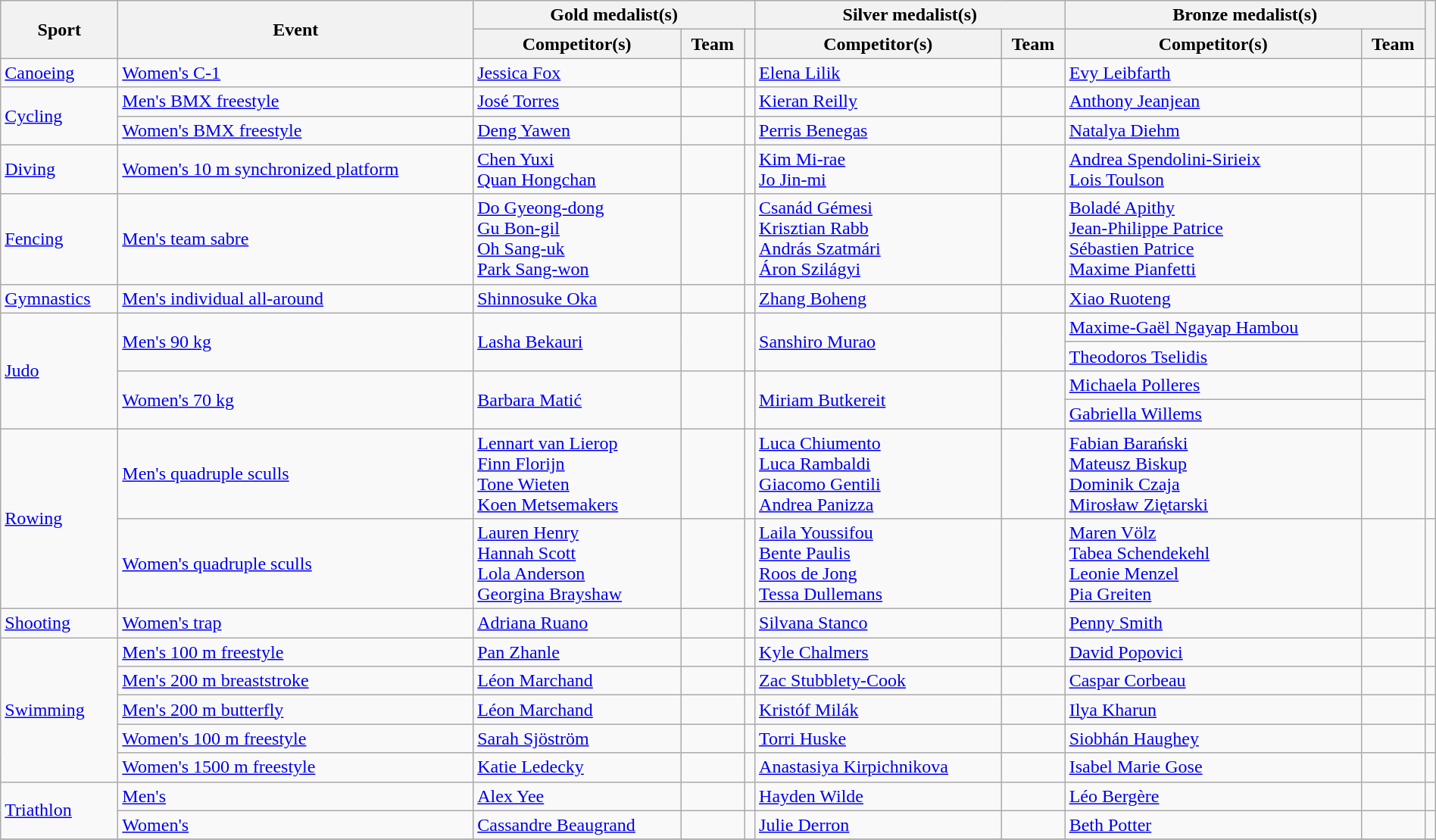<table class="wikitable" style="width:100%;">
<tr>
<th rowspan="2">Sport</th>
<th rowspan="2">Event</th>
<th colspan="3">Gold medalist(s)</th>
<th colspan="2">Silver medalist(s)</th>
<th colspan="2">Bronze medalist(s)</th>
<th rowspan="2"></th>
</tr>
<tr>
<th>Competitor(s)</th>
<th>Team</th>
<th></th>
<th>Competitor(s)</th>
<th>Team</th>
<th>Competitor(s)</th>
<th>Team</th>
</tr>
<tr>
<td><a href='#'>Canoeing</a></td>
<td><a href='#'>Women's C-1</a></td>
<td><a href='#'>Jessica Fox</a></td>
<td></td>
<td></td>
<td><a href='#'>Elena Lilik</a></td>
<td></td>
<td><a href='#'>Evy Leibfarth</a></td>
<td></td>
<td></td>
</tr>
<tr>
<td rowspan="2"><a href='#'>Cycling</a></td>
<td><a href='#'>Men's BMX freestyle</a></td>
<td><a href='#'>José Torres</a></td>
<td></td>
<td></td>
<td><a href='#'>Kieran Reilly</a></td>
<td></td>
<td><a href='#'>Anthony Jeanjean</a></td>
<td></td>
<td></td>
</tr>
<tr>
<td><a href='#'>Women's BMX freestyle</a></td>
<td><a href='#'>Deng Yawen</a></td>
<td></td>
<td></td>
<td><a href='#'>Perris Benegas</a></td>
<td></td>
<td><a href='#'>Natalya Diehm</a></td>
<td></td>
<td></td>
</tr>
<tr>
<td><a href='#'>Diving</a></td>
<td><a href='#'>Women's 10 m synchronized platform</a></td>
<td><a href='#'>Chen Yuxi</a> <br> <a href='#'>Quan Hongchan</a></td>
<td></td>
<td></td>
<td><a href='#'>Kim Mi-rae</a> <br> <a href='#'>Jo Jin-mi</a></td>
<td></td>
<td><a href='#'>Andrea Spendolini-Sirieix</a> <br> <a href='#'>Lois Toulson</a></td>
<td></td>
<td></td>
</tr>
<tr>
<td><a href='#'>Fencing</a></td>
<td><a href='#'>Men's team sabre</a></td>
<td><a href='#'>Do Gyeong-dong</a><br><a href='#'>Gu Bon-gil</a><br><a href='#'>Oh Sang-uk</a><br><a href='#'>Park Sang-won</a></td>
<td></td>
<td></td>
<td><a href='#'>Csanád Gémesi</a><br><a href='#'>Krisztian Rabb</a><br><a href='#'>András Szatmári</a><br><a href='#'>Áron Szilágyi</a></td>
<td></td>
<td><a href='#'>Boladé Apithy</a><br><a href='#'>Jean-Philippe Patrice</a><br><a href='#'>Sébastien Patrice</a><br><a href='#'>Maxime Pianfetti</a></td>
<td></td>
<td></td>
</tr>
<tr>
<td><a href='#'>Gymnastics</a></td>
<td><a href='#'>Men's individual all-around</a></td>
<td><a href='#'>Shinnosuke Oka</a></td>
<td></td>
<td></td>
<td><a href='#'>Zhang Boheng</a></td>
<td></td>
<td><a href='#'>Xiao Ruoteng</a></td>
<td></td>
<td></td>
</tr>
<tr>
<td rowspan="4"><a href='#'>Judo</a></td>
<td rowspan="2"><a href='#'>Men's 90 kg</a></td>
<td rowspan="2"><a href='#'>Lasha Bekauri</a></td>
<td rowspan="2"></td>
<td rowspan="2"></td>
<td rowspan="2"><a href='#'>Sanshiro Murao</a></td>
<td rowspan="2"></td>
<td><a href='#'>Maxime-Gaël Ngayap Hambou</a></td>
<td></td>
<td rowspan="2"></td>
</tr>
<tr>
<td><a href='#'>Theodoros Tselidis</a></td>
<td></td>
</tr>
<tr>
<td rowspan="2"><a href='#'>Women's 70 kg</a></td>
<td rowspan="2"><a href='#'>Barbara Matić</a></td>
<td rowspan="2"></td>
<td rowspan="2"></td>
<td rowspan="2"><a href='#'>Miriam Butkereit</a></td>
<td rowspan="2"></td>
<td><a href='#'>Michaela Polleres</a></td>
<td></td>
<td rowspan="2"></td>
</tr>
<tr>
<td><a href='#'>Gabriella Willems</a></td>
<td></td>
</tr>
<tr>
<td rowspan="2"><a href='#'>Rowing</a></td>
<td><a href='#'>Men's quadruple sculls</a></td>
<td><a href='#'>Lennart van Lierop</a> <br> <a href='#'>Finn Florijn</a> <br> <a href='#'>Tone Wieten</a> <br> <a href='#'>Koen Metsemakers</a></td>
<td></td>
<td></td>
<td><a href='#'>Luca Chiumento</a> <br> <a href='#'>Luca Rambaldi</a> <br> <a href='#'>Giacomo Gentili</a> <br> <a href='#'>Andrea Panizza</a></td>
<td></td>
<td><a href='#'>Fabian Barański</a> <br> <a href='#'>Mateusz Biskup</a> <br> <a href='#'>Dominik Czaja</a> <br> <a href='#'>Mirosław Ziętarski</a></td>
<td></td>
<td></td>
</tr>
<tr>
<td><a href='#'>Women's quadruple sculls</a></td>
<td><a href='#'>Lauren Henry</a><br><a href='#'>Hannah Scott</a><br><a href='#'>Lola Anderson</a><br><a href='#'>Georgina Brayshaw</a></td>
<td></td>
<td></td>
<td><a href='#'>Laila Youssifou</a><br><a href='#'>Bente Paulis</a><br><a href='#'>Roos de Jong</a><br><a href='#'>Tessa Dullemans</a></td>
<td></td>
<td><a href='#'>Maren Völz</a><br><a href='#'>Tabea Schendekehl</a><br><a href='#'>Leonie Menzel</a><br><a href='#'>Pia Greiten</a></td>
<td></td>
<td></td>
</tr>
<tr>
<td><a href='#'>Shooting</a></td>
<td><a href='#'>Women's trap</a></td>
<td><a href='#'>Adriana Ruano</a></td>
<td></td>
<td></td>
<td><a href='#'>Silvana Stanco</a></td>
<td></td>
<td><a href='#'>Penny Smith</a></td>
<td></td>
<td></td>
</tr>
<tr>
<td rowspan="5"><a href='#'>Swimming</a></td>
<td><a href='#'>Men's 100 m freestyle</a></td>
<td><a href='#'>Pan Zhanle</a></td>
<td></td>
<td></td>
<td><a href='#'>Kyle Chalmers</a></td>
<td></td>
<td><a href='#'>David Popovici</a></td>
<td></td>
<td></td>
</tr>
<tr>
<td><a href='#'>Men's 200 m breaststroke</a></td>
<td><a href='#'>Léon Marchand</a></td>
<td></td>
<td></td>
<td><a href='#'>Zac Stubblety-Cook</a></td>
<td></td>
<td><a href='#'>Caspar Corbeau</a></td>
<td></td>
<td></td>
</tr>
<tr>
<td><a href='#'>Men's 200 m butterfly</a></td>
<td><a href='#'>Léon Marchand</a></td>
<td></td>
<td></td>
<td><a href='#'>Kristóf Milák</a></td>
<td></td>
<td><a href='#'>Ilya Kharun</a></td>
<td></td>
<td></td>
</tr>
<tr>
<td><a href='#'>Women's 100 m freestyle</a></td>
<td><a href='#'>Sarah Sjöström</a></td>
<td></td>
<td></td>
<td><a href='#'>Torri Huske</a></td>
<td></td>
<td><a href='#'>Siobhán Haughey</a></td>
<td></td>
<td></td>
</tr>
<tr>
<td><a href='#'>Women's 1500 m freestyle</a></td>
<td><a href='#'>Katie Ledecky</a></td>
<td></td>
<td></td>
<td><a href='#'>Anastasiya Kirpichnikova</a></td>
<td></td>
<td><a href='#'>Isabel Marie Gose</a></td>
<td></td>
<td></td>
</tr>
<tr>
<td rowspan="2"><a href='#'>Triathlon</a></td>
<td><a href='#'>Men's</a></td>
<td><a href='#'>Alex Yee</a></td>
<td></td>
<td></td>
<td><a href='#'>Hayden Wilde</a></td>
<td></td>
<td><a href='#'>Léo Bergère</a></td>
<td></td>
<td></td>
</tr>
<tr>
<td><a href='#'>Women's</a></td>
<td><a href='#'>Cassandre Beaugrand</a></td>
<td></td>
<td></td>
<td><a href='#'>Julie Derron</a></td>
<td></td>
<td><a href='#'>Beth Potter</a></td>
<td></td>
<td></td>
</tr>
<tr>
</tr>
</table>
